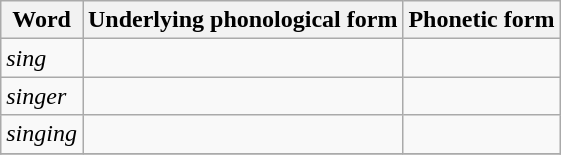<table class=wikitable>
<tr>
<th>Word</th>
<th>Underlying phonological form</th>
<th>Phonetic form</th>
</tr>
<tr>
<td><em>sing</em></td>
<td></td>
<td></td>
</tr>
<tr>
<td><em>singer</em></td>
<td></td>
<td></td>
</tr>
<tr>
<td><em>singing</em></td>
<td></td>
<td></td>
</tr>
<tr>
</tr>
</table>
